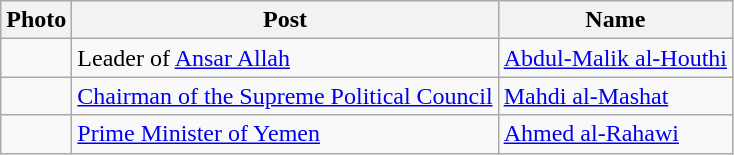<table class="wikitable">
<tr>
<th>Photo</th>
<th>Post</th>
<th>Name</th>
</tr>
<tr>
<td><br></td>
<td>Leader of <a href='#'>Ansar Allah</a></td>
<td><a href='#'>Abdul-Malik al-Houthi</a></td>
</tr>
<tr>
<td></td>
<td><a href='#'>Chairman of the Supreme Political Council</a></td>
<td><a href='#'>Mahdi al-Mashat</a></td>
</tr>
<tr>
<td></td>
<td><a href='#'>Prime Minister of Yemen</a></td>
<td><a href='#'>Ahmed al-Rahawi</a></td>
</tr>
</table>
